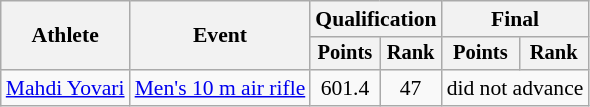<table class="wikitable" style="font-size:90%">
<tr>
<th rowspan="2">Athlete</th>
<th rowspan="2">Event</th>
<th colspan=2>Qualification</th>
<th colspan=2>Final</th>
</tr>
<tr style="font-size:95%">
<th>Points</th>
<th>Rank</th>
<th>Points</th>
<th>Rank</th>
</tr>
<tr align=center>
<td align=left><a href='#'>Mahdi Yovari</a></td>
<td align=left><a href='#'>Men's 10 m air rifle</a></td>
<td>601.4</td>
<td>47</td>
<td colspan=2>did not advance</td>
</tr>
</table>
